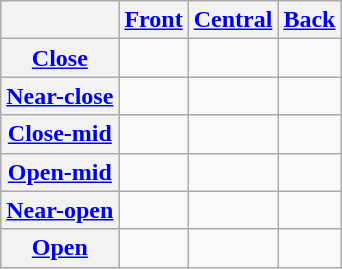<table class=wikitable style=text-align:center>
<tr>
<th></th>
<th><a href='#'>Front</a></th>
<th><a href='#'>Central</a></th>
<th><a href='#'>Back</a></th>
</tr>
<tr>
<th><a href='#'>Close</a></th>
<td></td>
<td></td>
<td></td>
</tr>
<tr>
<th><a href='#'>Near-close</a></th>
<td></td>
<td></td>
<td></td>
</tr>
<tr>
<th><a href='#'>Close-mid</a></th>
<td></td>
<td></td>
<td></td>
</tr>
<tr>
<th><a href='#'>Open-mid</a></th>
<td></td>
<td></td>
<td></td>
</tr>
<tr>
<th><a href='#'>Near-open</a></th>
<td></td>
<td></td>
<td></td>
</tr>
<tr>
<th><a href='#'>Open</a></th>
<td></td>
<td></td>
<td></td>
</tr>
</table>
